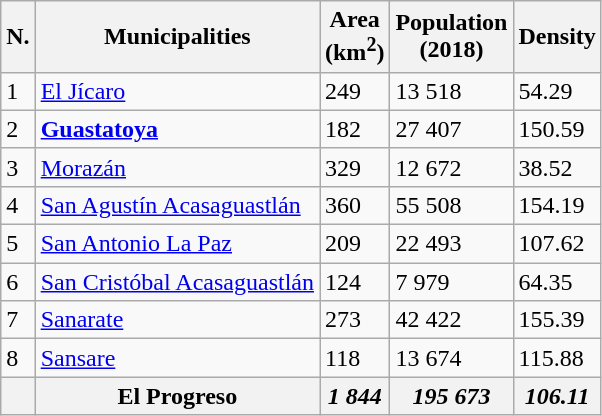<table class="wikitable sortable">
<tr>
<th>N.</th>
<th>Municipalities</th>
<th>Area<br>(km<sup>2</sup>)</th>
<th>Population<br>(2018)</th>
<th>Density</th>
</tr>
<tr>
<td>1</td>
<td><a href='#'>El Jícaro</a></td>
<td>249</td>
<td>13 518</td>
<td>54.29</td>
</tr>
<tr>
<td>2</td>
<td><strong><a href='#'>Guastatoya</a></strong></td>
<td>182</td>
<td>27 407</td>
<td>150.59</td>
</tr>
<tr>
<td>3</td>
<td><a href='#'>Morazán</a></td>
<td>329</td>
<td>12 672</td>
<td>38.52</td>
</tr>
<tr>
<td>4</td>
<td><a href='#'>San Agustín Acasaguastlán</a></td>
<td>360</td>
<td>55 508</td>
<td>154.19</td>
</tr>
<tr>
<td>5</td>
<td><a href='#'>San Antonio La Paz</a></td>
<td>209</td>
<td>22 493</td>
<td>107.62</td>
</tr>
<tr>
<td>6</td>
<td><a href='#'>San Cristóbal Acasaguastlán</a></td>
<td>124</td>
<td>7 979</td>
<td>64.35</td>
</tr>
<tr>
<td>7</td>
<td><a href='#'>Sanarate</a></td>
<td>273</td>
<td>42 422</td>
<td>155.39</td>
</tr>
<tr>
<td>8</td>
<td><a href='#'>Sansare</a></td>
<td>118</td>
<td>13 674</td>
<td>115.88</td>
</tr>
<tr>
<th></th>
<th>El Progreso</th>
<th><em>1 844</em></th>
<th><em>195 673</em></th>
<th><em>106.11</em></th>
</tr>
</table>
